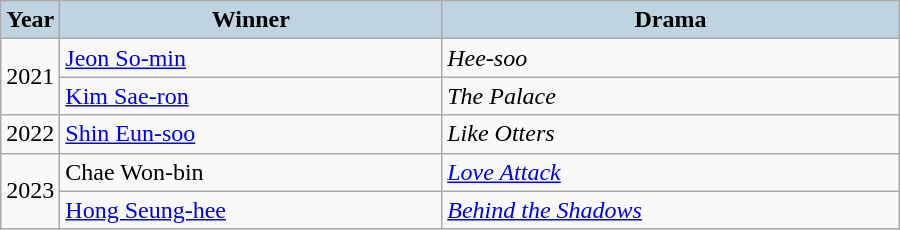<table class="wikitable" style="width:600px">
<tr>
<th style="background:#BED5E1;" width="30">Year</th>
<th style="background:#BED5E1;">Winner</th>
<th style="background:#BED5E1;">Drama</th>
</tr>
<tr>
<td rowspan="2">2021</td>
<td><a href='#'>Jeon So-min</a></td>
<td><em>Hee-soo</em></td>
</tr>
<tr>
<td><a href='#'>Kim Sae-ron</a></td>
<td><em>The Palace</em></td>
</tr>
<tr>
<td>2022</td>
<td><a href='#'>Shin Eun-soo</a></td>
<td><em>Like Otters</em></td>
</tr>
<tr>
<td rowspan="2">2023</td>
<td>Chae Won-bin</td>
<td><a href='#'><em>Love Attack</em></a></td>
</tr>
<tr>
<td><a href='#'>Hong Seung-hee</a></td>
<td><a href='#'><em>Behind the Shadows</em></a></td>
</tr>
</table>
